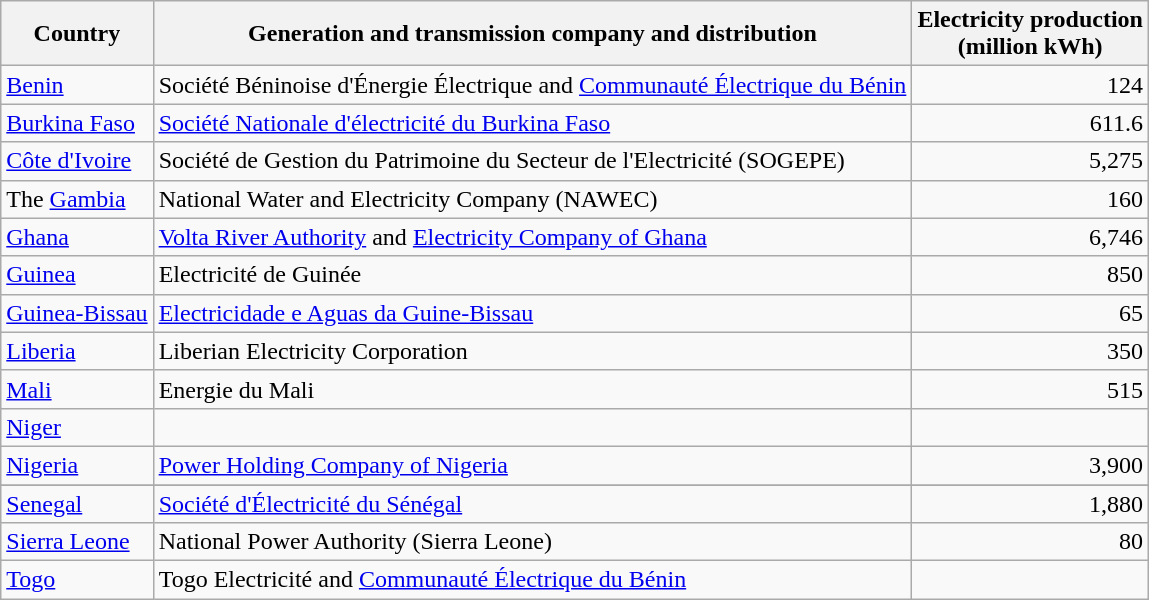<table class="wikitable sortable">
<tr>
<th>Country</th>
<th>Generation and transmission company and distribution</th>
<th>Electricity production <br> (million kWh)</th>
</tr>
<tr>
<td><a href='#'>Benin</a></td>
<td>Société Béninoise d'Énergie Électrique and <a href='#'>Communauté Électrique du Bénin</a></td>
<td align=right>124</td>
</tr>
<tr>
<td><a href='#'>Burkina Faso</a></td>
<td><a href='#'>Société Nationale d'électricité du Burkina Faso</a></td>
<td align=right>611.6</td>
</tr>
<tr>
<td><a href='#'>Côte d'Ivoire</a></td>
<td>Société de Gestion du Patrimoine du Secteur de l'Electricité (SOGEPE)</td>
<td align=right>5,275</td>
</tr>
<tr>
<td>The <a href='#'>Gambia</a></td>
<td>National Water and Electricity Company (NAWEC)</td>
<td align=right>160</td>
</tr>
<tr>
<td><a href='#'>Ghana</a></td>
<td><a href='#'>Volta River Authority</a> and <a href='#'>Electricity Company of Ghana</a></td>
<td align=right>6,746</td>
</tr>
<tr>
<td><a href='#'>Guinea</a></td>
<td>Electricité de Guinée</td>
<td align=right>850</td>
</tr>
<tr>
<td><a href='#'>Guinea-Bissau</a></td>
<td><a href='#'>Electricidade e Aguas da Guine-Bissau</a></td>
<td align=right>65</td>
</tr>
<tr>
<td><a href='#'>Liberia</a></td>
<td>Liberian Electricity Corporation</td>
<td align=right>350</td>
</tr>
<tr>
<td><a href='#'>Mali</a></td>
<td>Energie du Mali</td>
<td align=right>515</td>
</tr>
<tr>
<td><a href='#'>Niger</a></td>
<td></td>
<td align=right></td>
</tr>
<tr>
<td><a href='#'>Nigeria</a></td>
<td><a href='#'>Power Holding Company of Nigeria</a></td>
<td align=right>3,900</td>
</tr>
<tr>
</tr>
<tr>
<td><a href='#'>Senegal</a></td>
<td><a href='#'>Société d'Électricité du Sénégal</a></td>
<td align=right>1,880</td>
</tr>
<tr>
<td><a href='#'>Sierra Leone</a></td>
<td>National Power Authority (Sierra Leone)</td>
<td align=right>80</td>
</tr>
<tr>
<td><a href='#'>Togo</a></td>
<td>Togo Electricité and <a href='#'>Communauté Électrique du Bénin</a></td>
<td align=right> </td>
</tr>
</table>
